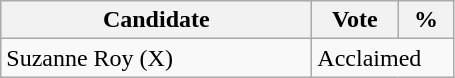<table class="wikitable">
<tr>
<th bgcolor="#DDDDFF" width="200px">Candidate</th>
<th bgcolor="#DDDDFF" width="50px">Vote</th>
<th bgcolor="#DDDDFF" width="30px">%</th>
</tr>
<tr>
<td>Suzanne Roy (X)</td>
<td colspan="2">Acclaimed</td>
</tr>
</table>
